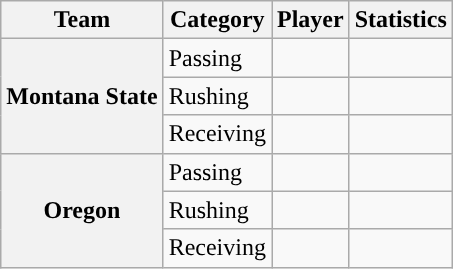<table class="wikitable" style="float:right">
<tr>
<th>Team</th>
<th>Category</th>
<th>Player</th>
<th>Statistics</th>
</tr>
<tr>
<th rowspan=3>Montana State</th>
<td>Passing</td>
<td></td>
<td></td>
</tr>
<tr>
<td>Rushing</td>
<td></td>
<td></td>
</tr>
<tr>
<td>Receiving</td>
<td></td>
<td></td>
</tr>
<tr>
<th rowspan=3>Oregon</th>
<td>Passing</td>
<td></td>
<td></td>
</tr>
<tr>
<td>Rushing</td>
<td></td>
<td></td>
</tr>
<tr>
<td>Receiving</td>
<td></td>
<td></td>
</tr>
</table>
